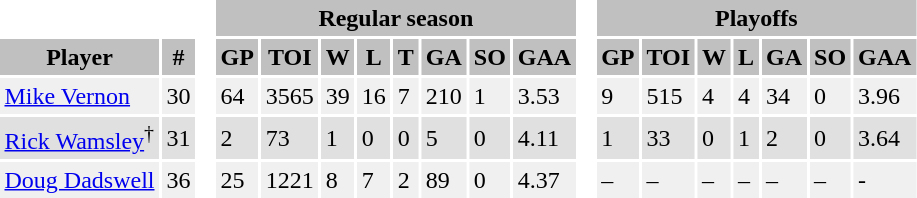<table BORDER="0" CELLPADDING="3" CELLSPACING="2" ID="Table1">
<tr ALIGN="center" bgcolor="#c0c0c0">
<th ALIGN="center" colspan="2" bgcolor="#ffffff"> </th>
<th ALIGN="center" rowspan="99" bgcolor="#ffffff"> </th>
<th ALIGN="center" colspan="8">Regular season</th>
<th ALIGN="center" rowspan="99" bgcolor="#ffffff"> </th>
<th ALIGN="center" colspan="7">Playoffs</th>
</tr>
<tr ALIGN="center" bgcolor="#c0c0c0">
<th ALIGN="center">Player</th>
<th ALIGN="center">#</th>
<th ALIGN="center">GP</th>
<th ALIGN="center">TOI</th>
<th ALIGN="center">W</th>
<th ALIGN="center">L</th>
<th ALIGN="center">T</th>
<th ALIGN="center">GA</th>
<th ALIGN="center">SO</th>
<th ALIGN="center">GAA</th>
<th ALIGN="center">GP</th>
<th ALIGN="center">TOI</th>
<th ALIGN="center">W</th>
<th ALIGN="center">L</th>
<th ALIGN="center">GA</th>
<th ALIGN="center">SO</th>
<th ALIGN="center">GAA</th>
</tr>
<tr bgcolor="#f0f0f0">
<td><a href='#'>Mike Vernon</a></td>
<td>30</td>
<td>64</td>
<td>3565</td>
<td>39</td>
<td>16</td>
<td>7</td>
<td>210</td>
<td>1</td>
<td>3.53</td>
<td>9</td>
<td>515</td>
<td>4</td>
<td>4</td>
<td>34</td>
<td>0</td>
<td>3.96</td>
</tr>
<tr bgcolor="#e0e0e0">
<td><a href='#'>Rick Wamsley</a><sup>†</sup></td>
<td>31</td>
<td>2</td>
<td>73</td>
<td>1</td>
<td>0</td>
<td>0</td>
<td>5</td>
<td>0</td>
<td>4.11</td>
<td>1</td>
<td>33</td>
<td>0</td>
<td>1</td>
<td>2</td>
<td>0</td>
<td>3.64</td>
</tr>
<tr bgcolor="#f0f0f0">
<td><a href='#'>Doug Dadswell</a></td>
<td>36</td>
<td>25</td>
<td>1221</td>
<td>8</td>
<td>7</td>
<td>2</td>
<td>89</td>
<td>0</td>
<td>4.37</td>
<td>–</td>
<td>–</td>
<td>–</td>
<td>–</td>
<td>–</td>
<td>–</td>
<td>-</td>
</tr>
</table>
